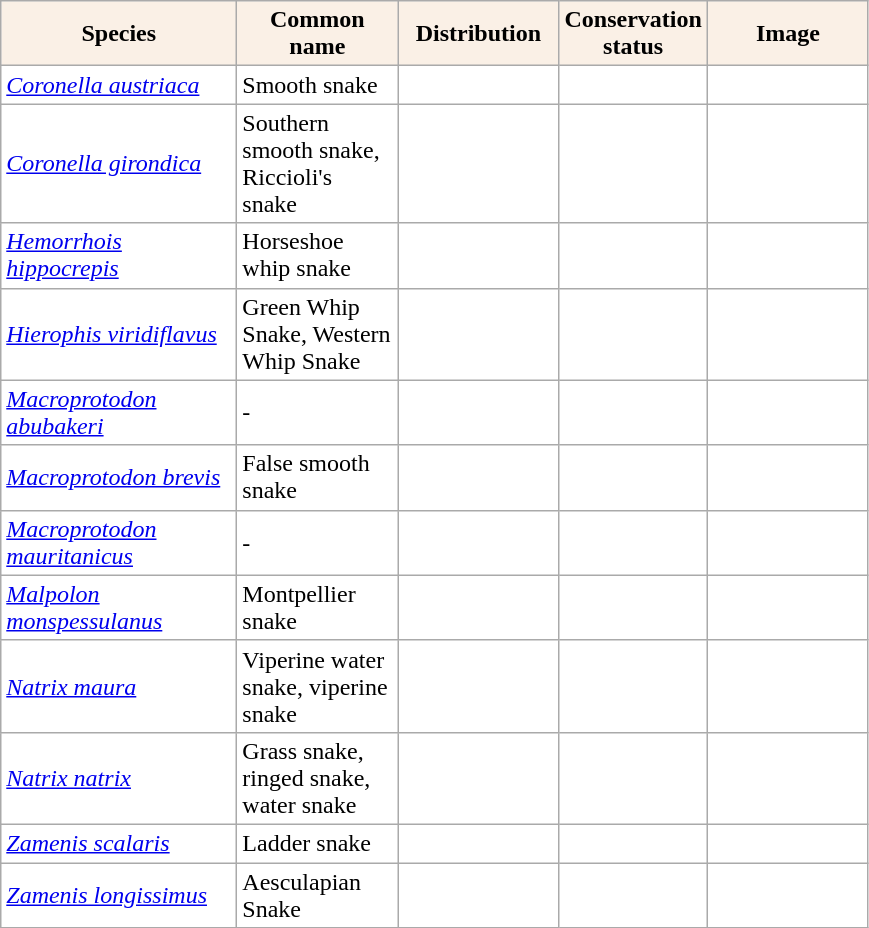<table class="wikitable" style="background:#fff;" class="sortable wikitable">
<tr>
<th style="background:Linen; color:Black; width:150px;" px>Species</th>
<th style="background:Linen; color:Black; width:100px;" px>Common name</th>
<th style="background:Linen; color:Black; width:100px;" px>Distribution</th>
<th style="background:Linen; color:Black; width:90px;" px>Conservation status</th>
<th style="background:Linen; color:Black; width:100px;" px>Image</th>
</tr>
<tr>
<td><em><a href='#'>Coronella austriaca</a></em></td>
<td>Smooth snake</td>
<td></td>
<td></td>
<td></td>
</tr>
<tr>
<td><em><a href='#'>Coronella girondica</a></em></td>
<td>Southern smooth snake, Riccioli's snake</td>
<td></td>
<td></td>
<td></td>
</tr>
<tr>
<td><em><a href='#'>Hemorrhois hippocrepis</a></em></td>
<td>Horseshoe whip snake</td>
<td></td>
<td></td>
<td></td>
</tr>
<tr>
<td><em><a href='#'>Hierophis viridiflavus</a></em></td>
<td>Green Whip Snake, Western Whip Snake</td>
<td></td>
<td></td>
<td></td>
</tr>
<tr>
<td><em><a href='#'>Macroprotodon abubakeri</a></em></td>
<td>-</td>
<td></td>
<td></td>
<td></td>
</tr>
<tr>
<td><em><a href='#'>Macroprotodon brevis</a></em></td>
<td>False smooth snake</td>
<td></td>
<td></td>
<td></td>
</tr>
<tr>
<td><em><a href='#'>Macroprotodon mauritanicus</a></em></td>
<td>-</td>
<td></td>
<td></td>
<td></td>
</tr>
<tr>
<td><em><a href='#'>Malpolon monspessulanus</a></em></td>
<td>Montpellier snake</td>
<td></td>
<td></td>
<td></td>
</tr>
<tr>
<td><em><a href='#'>Natrix maura</a></em></td>
<td>Viperine water snake, viperine snake</td>
<td></td>
<td></td>
<td></td>
</tr>
<tr>
<td><em><a href='#'>Natrix natrix</a></em></td>
<td>Grass snake, ringed snake, water snake</td>
<td></td>
<td></td>
<td></td>
</tr>
<tr>
<td><em><a href='#'>Zamenis scalaris</a></em></td>
<td>Ladder snake</td>
<td></td>
<td></td>
<td></td>
</tr>
<tr>
<td><em><a href='#'>Zamenis longissimus</a></em></td>
<td>Aesculapian Snake</td>
<td></td>
<td></td>
<td></td>
</tr>
</table>
